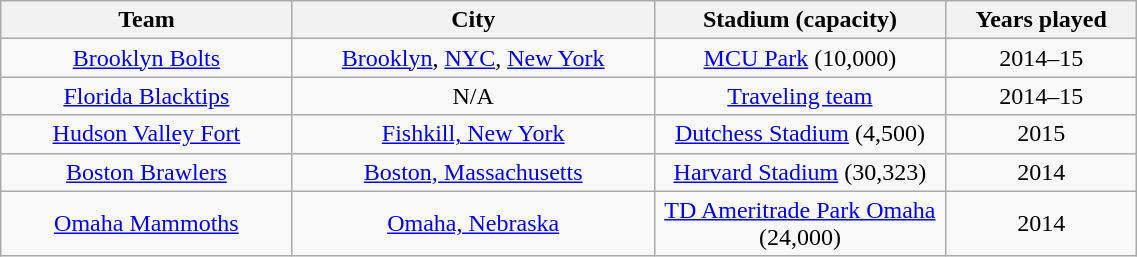<table class="wikitable" style="width: 60%; text-align:center">
<tr>
<th style="width: 30px;">Team</th>
<th style="width: 30px;">City</th>
<th style="width: 30px;">Stadium <span>(capacity)</span></th>
<th style="width: 30px;">Years played</th>
</tr>
<tr>
<td><a href='#'>Brooklyn Bolts</a></td>
<td><a href='#'>Brooklyn</a>, <a href='#'>NYC</a>, <a href='#'>New York</a></td>
<td><a href='#'>MCU Park</a> (10,000)</td>
<td>2014–15</td>
</tr>
<tr>
<td><a href='#'>Florida Blacktips</a></td>
<td>N/A</td>
<td><a href='#'>Traveling team</a></td>
<td>2014–15</td>
</tr>
<tr>
<td><a href='#'>Hudson Valley Fort</a></td>
<td><a href='#'>Fishkill, New York</a></td>
<td><a href='#'>Dutchess Stadium</a> (4,500)</td>
<td>2015</td>
</tr>
<tr>
<td><a href='#'>Boston Brawlers</a></td>
<td><a href='#'>Boston, Massachusetts</a></td>
<td><a href='#'>Harvard Stadium</a> (30,323)</td>
<td>2014</td>
</tr>
<tr>
<td><a href='#'>Omaha Mammoths</a></td>
<td><a href='#'>Omaha, Nebraska</a></td>
<td><a href='#'>TD Ameritrade Park Omaha</a> (24,000)</td>
<td>2014</td>
</tr>
</table>
